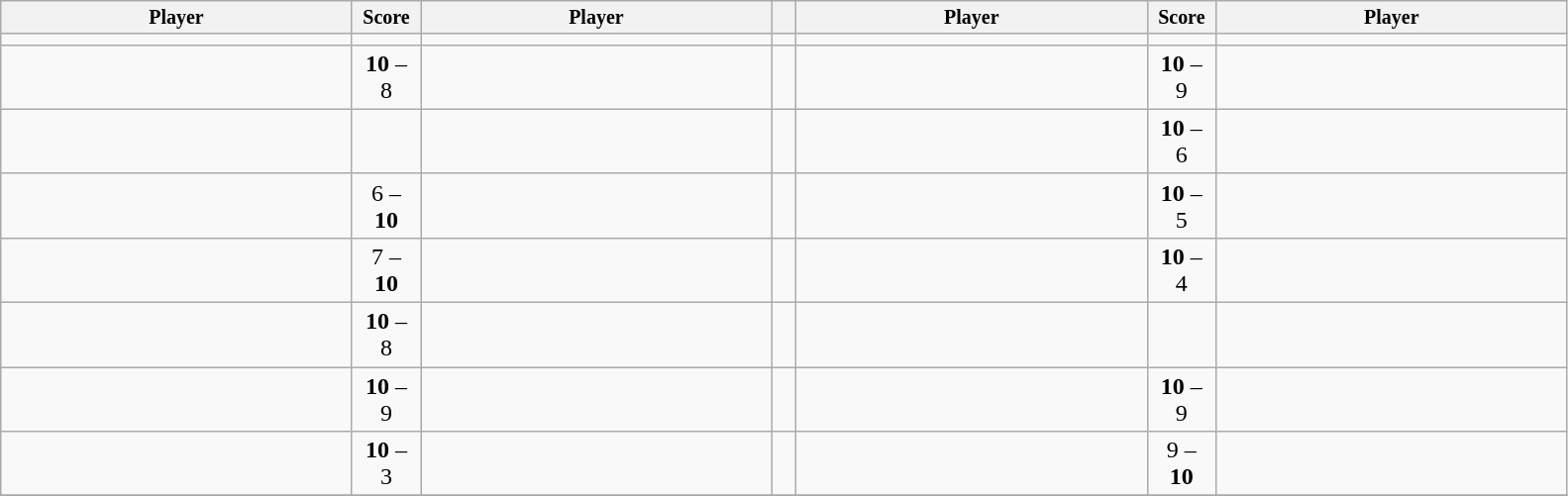<table class="wikitable">
<tr style="font-size:10pt;font-weight:bold">
<th width=230>Player</th>
<th width=40>Score</th>
<th width=230>Player</th>
<th width=10></th>
<th width=230>Player</th>
<th width=40>Score</th>
<th width=230>Player</th>
</tr>
<tr>
<td></td>
<td align=center></td>
<td></td>
<td></td>
<td></td>
<td align=center></td>
<td></td>
</tr>
<tr>
<td></td>
<td align=center><strong>10</strong> – 8</td>
<td></td>
<td></td>
<td></td>
<td align=center><strong>10</strong> – 9</td>
<td></td>
</tr>
<tr>
<td></td>
<td align=center></td>
<td></td>
<td></td>
<td></td>
<td align=center><strong>10</strong> – 6</td>
<td></td>
</tr>
<tr>
<td></td>
<td align=center>6 – <strong>10</strong></td>
<td></td>
<td></td>
<td></td>
<td align=center><strong>10</strong> – 5</td>
<td></td>
</tr>
<tr>
<td></td>
<td align=center>7 – <strong>10</strong></td>
<td></td>
<td></td>
<td></td>
<td align=center><strong>10</strong> – 4</td>
<td></td>
</tr>
<tr>
<td></td>
<td align=center><strong>10</strong> – 8</td>
<td></td>
<td></td>
<td></td>
<td align=center></td>
<td></td>
</tr>
<tr>
<td></td>
<td align=center><strong>10</strong> – 9</td>
<td></td>
<td></td>
<td></td>
<td align=center><strong>10</strong> – 9</td>
<td></td>
</tr>
<tr>
<td></td>
<td align=center><strong>10</strong> – 3</td>
<td></td>
<td></td>
<td></td>
<td align=center>9 – <strong>10</strong></td>
<td></td>
</tr>
<tr>
</tr>
</table>
